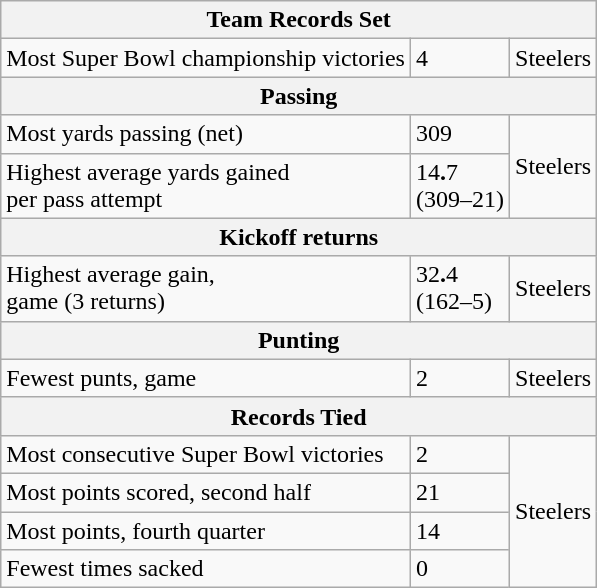<table class="wikitable">
<tr>
<th colspan=3>Team Records Set</th>
</tr>
<tr>
<td>Most Super Bowl championship victories</td>
<td>4</td>
<td>Steelers</td>
</tr>
<tr>
<th colspan=3>Passing</th>
</tr>
<tr>
<td>Most yards passing (net)</td>
<td>309</td>
<td rowspan=2>Steelers</td>
</tr>
<tr>
<td>Highest average yards gained <br>per pass attempt</td>
<td>14<strong>.</strong>7<br>(309–21)</td>
</tr>
<tr>
<th colspan=3>Kickoff returns</th>
</tr>
<tr>
<td>Highest average gain,<br> game (3 returns)</td>
<td>32<strong>.</strong>4<br>  (162–5)</td>
<td>Steelers</td>
</tr>
<tr>
<th colspan=3>Punting</th>
</tr>
<tr>
<td>Fewest punts, game</td>
<td>2</td>
<td>Steelers</td>
</tr>
<tr>
<th colspan=3>Records Tied</th>
</tr>
<tr>
<td>Most consecutive Super Bowl victories</td>
<td>2</td>
<td rowspan=4>Steelers</td>
</tr>
<tr>
<td>Most points scored, second half</td>
<td>21</td>
</tr>
<tr>
<td>Most points, fourth quarter</td>
<td>14</td>
</tr>
<tr>
<td>Fewest times sacked</td>
<td>0</td>
</tr>
</table>
